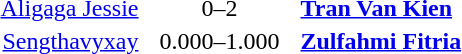<table>
<tr>
<th width=400></th>
<th width=100></th>
<th width=400></th>
</tr>
<tr>
<td align=right><a href='#'>Aligaga Jessie</a> </td>
<td align=center>0–2</td>
<td><strong> <a href='#'>Tran Van Kien</a></strong></td>
</tr>
<tr>
<td align=right><a href='#'>Sengthavyxay</a> </td>
<td align=center>0.000–1.000</td>
<td><strong> <a href='#'>Zulfahmi Fitria</a></strong></td>
</tr>
</table>
